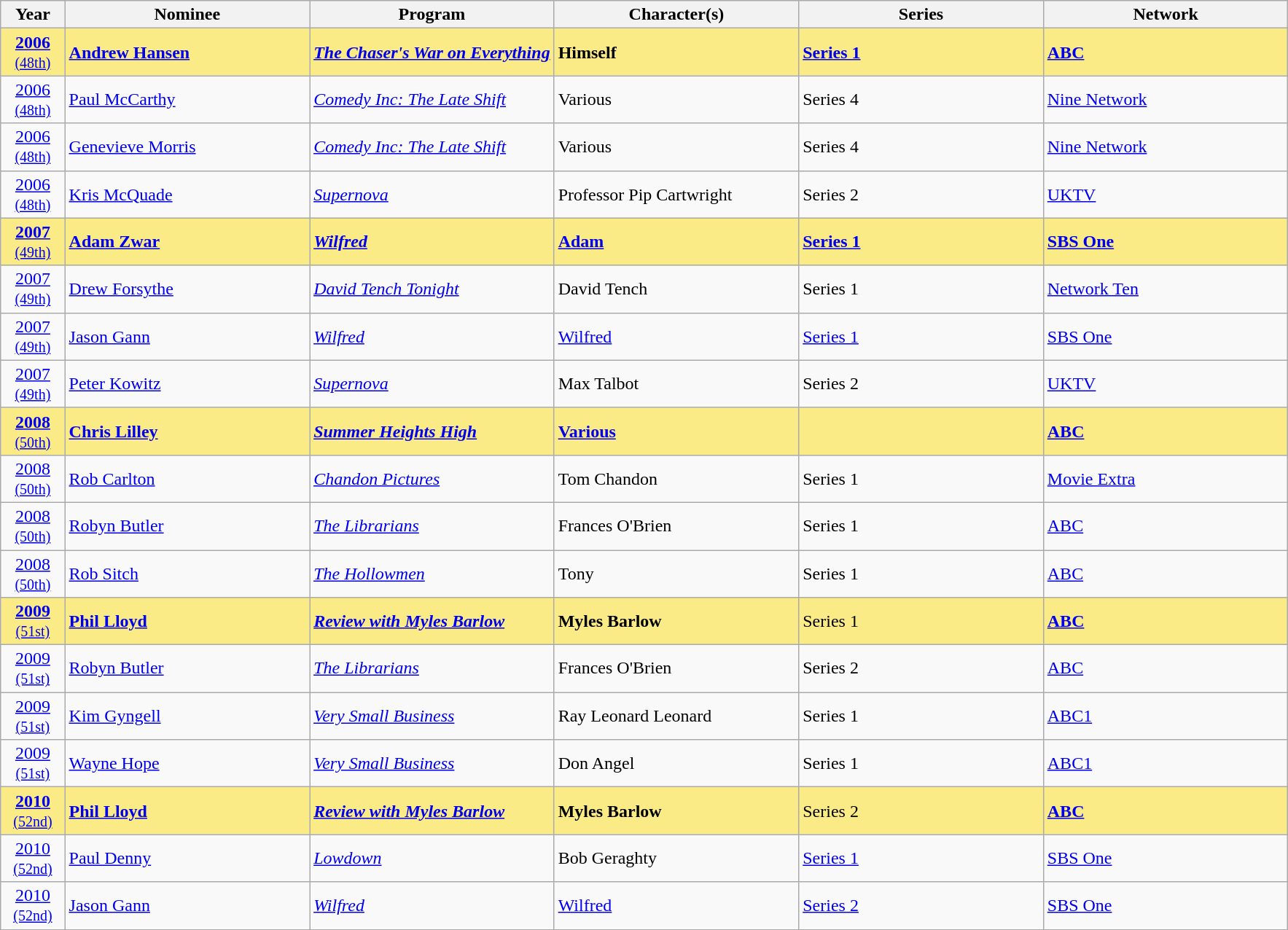<table class="sortable wikitable">
<tr>
<th width="5%">Year</th>
<th width="19%">Nominee</th>
<th width="19%">Program</th>
<th width="19%">Character(s)</th>
<th width="19%">Series</th>
<th width="19%">Network</th>
</tr>
<tr style="background:#FAEB86">
<td align="center"><strong><a href='#'>2006</a></strong><br><small><a href='#'>(48th)</a></small></td>
<td><strong><a href='#'>Andrew Hansen</a></strong></td>
<td><strong><em><a href='#'>The Chaser's War on Everything</a></em></strong></td>
<td><strong>Himself</strong></td>
<td><strong><a href='#'>Series 1</a></strong></td>
<td><strong><a href='#'>ABC</a></strong></td>
</tr>
<tr>
<td align="center"><a href='#'>2006</a><br><small><a href='#'>(48th)</a></small></td>
<td><a href='#'>Paul McCarthy</a></td>
<td><em><a href='#'>Comedy Inc: The Late Shift</a></em></td>
<td>Various</td>
<td>Series 4</td>
<td><a href='#'>Nine Network</a></td>
</tr>
<tr>
<td align="center"><a href='#'>2006</a><br><small><a href='#'>(48th)</a></small></td>
<td><a href='#'>Genevieve Morris</a></td>
<td><em><a href='#'>Comedy Inc: The Late Shift</a></em></td>
<td>Various</td>
<td>Series 4</td>
<td><a href='#'>Nine Network</a></td>
</tr>
<tr>
<td align="center"><a href='#'>2006</a><br><small><a href='#'>(48th)</a></small></td>
<td><a href='#'>Kris McQuade</a></td>
<td><em><a href='#'>Supernova</a></em></td>
<td>Professor Pip Cartwright</td>
<td>Series 2</td>
<td><a href='#'>UKTV</a></td>
</tr>
<tr style="background:#FAEB86">
<td align="center"><strong><a href='#'>2007</a></strong><br><small><a href='#'>(49th)</a></small></td>
<td><strong><a href='#'>Adam Zwar</a></strong></td>
<td><strong><em><a href='#'>Wilfred</a></em></strong></td>
<td><strong><a href='#'>Adam</a></strong></td>
<td><strong><a href='#'>Series 1</a></strong></td>
<td><strong><a href='#'>SBS One</a></strong></td>
</tr>
<tr>
<td align="center"><a href='#'>2007</a><br><small><a href='#'>(49th)</a></small></td>
<td><a href='#'>Drew Forsythe</a></td>
<td><em><a href='#'>David Tench Tonight</a></em></td>
<td>David Tench</td>
<td>Series 1</td>
<td><a href='#'>Network Ten</a></td>
</tr>
<tr>
<td align="center"><a href='#'>2007</a><br><small><a href='#'>(49th)</a></small></td>
<td><a href='#'>Jason Gann</a></td>
<td><em><a href='#'>Wilfred</a></em></td>
<td><a href='#'>Wilfred</a></td>
<td><a href='#'>Series 1</a></td>
<td><a href='#'>SBS One</a></td>
</tr>
<tr>
<td align="center"><a href='#'>2007</a><br><small><a href='#'>(49th)</a></small></td>
<td><a href='#'>Peter Kowitz</a></td>
<td><em><a href='#'>Supernova</a></em></td>
<td>Max Talbot</td>
<td>Series 2</td>
<td><a href='#'>UKTV</a></td>
</tr>
<tr style="background:#FAEB86">
<td align="center"><strong><a href='#'>2008</a></strong><br><small><a href='#'>(50th)</a></small></td>
<td><strong><a href='#'>Chris Lilley</a></strong></td>
<td><strong><em><a href='#'>Summer Heights High</a></em></strong></td>
<td><strong><a href='#'>Various</a></strong></td>
<td></td>
<td><strong><a href='#'>ABC</a></strong></td>
</tr>
<tr>
<td align="center"><a href='#'>2008</a><br><small><a href='#'>(50th)</a></small></td>
<td><a href='#'>Rob Carlton</a></td>
<td><em><a href='#'>Chandon Pictures</a></em></td>
<td>Tom Chandon</td>
<td>Series 1</td>
<td><a href='#'>Movie Extra</a></td>
</tr>
<tr>
<td align="center"><a href='#'>2008</a><br><small><a href='#'>(50th)</a></small></td>
<td><a href='#'>Robyn Butler</a></td>
<td><em><a href='#'>The Librarians</a></em></td>
<td>Frances O'Brien</td>
<td>Series 1</td>
<td><a href='#'>ABC</a></td>
</tr>
<tr>
<td align="center"><a href='#'>2008</a><br><small><a href='#'>(50th)</a></small></td>
<td><a href='#'>Rob Sitch</a></td>
<td><em><a href='#'>The Hollowmen</a></em></td>
<td>Tony</td>
<td>Series 1</td>
<td><a href='#'>ABC</a></td>
</tr>
<tr style="background:#FAEB86">
<td align="center"><strong><a href='#'>2009</a></strong><br><small><a href='#'>(51st)</a></small></td>
<td><strong><a href='#'>Phil Lloyd</a></strong></td>
<td><strong><em><a href='#'>Review with Myles Barlow</a></em></strong></td>
<td><strong>Myles Barlow</strong></td>
<td>Series 1</td>
<td><strong><a href='#'>ABC</a></strong></td>
</tr>
<tr>
<td align="center"><a href='#'>2009</a><br><small><a href='#'>(51st)</a></small></td>
<td><a href='#'>Robyn Butler</a></td>
<td><em><a href='#'>The Librarians</a></em></td>
<td>Frances O'Brien</td>
<td>Series 2</td>
<td><a href='#'>ABC</a></td>
</tr>
<tr>
<td align="center"><a href='#'>2009</a><br><small><a href='#'>(51st)</a></small></td>
<td><a href='#'>Kim Gyngell</a></td>
<td><em><a href='#'>Very Small Business</a></em></td>
<td>Ray Leonard Leonard</td>
<td>Series 1</td>
<td><a href='#'>ABC1</a></td>
</tr>
<tr>
<td align="center"><a href='#'>2009</a><br><small><a href='#'>(51st)</a></small></td>
<td><a href='#'>Wayne Hope</a></td>
<td><em><a href='#'>Very Small Business</a></em></td>
<td>Don Angel</td>
<td>Series 1</td>
<td><a href='#'>ABC1</a></td>
</tr>
<tr style="background:#FAEB86">
<td align="center"><strong><a href='#'>2010</a></strong><br><small><a href='#'>(52nd)</a></small></td>
<td><strong><a href='#'>Phil Lloyd</a></strong></td>
<td><strong><em><a href='#'>Review with Myles Barlow</a></em></strong></td>
<td><strong>Myles Barlow</strong></td>
<td>Series 2</td>
<td><strong><a href='#'>ABC</a></strong></td>
</tr>
<tr>
<td align="center"><a href='#'>2010</a><br><small><a href='#'>(52nd)</a></small></td>
<td><a href='#'>Paul Denny</a></td>
<td><em><a href='#'>Lowdown</a></em></td>
<td>Bob Geraghty</td>
<td><a href='#'>Series 1</a></td>
<td><a href='#'>SBS One</a></td>
</tr>
<tr>
<td align="center"><a href='#'>2010</a><br><small><a href='#'>(52nd)</a></small></td>
<td><a href='#'>Jason Gann</a></td>
<td><em><a href='#'>Wilfred</a></em></td>
<td><a href='#'>Wilfred</a></td>
<td><a href='#'>Series 2</a></td>
<td><a href='#'>SBS One</a></td>
</tr>
</table>
